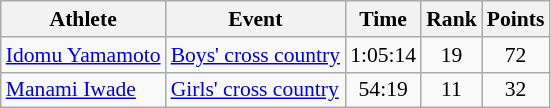<table class="wikitable" border="1" style="font-size:90%">
<tr>
<th>Athlete</th>
<th>Event</th>
<th>Time</th>
<th>Rank</th>
<th>Points</th>
</tr>
<tr>
<td><a href='#'>Idomu Yamamoto</a></td>
<td><a href='#'>Boys' cross country</a></td>
<td align=center>1:05:14</td>
<td align=center>19</td>
<td align=center>72</td>
</tr>
<tr>
<td><a href='#'>Manami Iwade</a></td>
<td><a href='#'>Girls' cross country</a></td>
<td align=center>54:19</td>
<td align=center>11</td>
<td align=center>32</td>
</tr>
</table>
